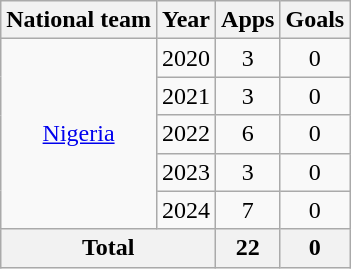<table class="wikitable" style="text-align:center">
<tr>
<th>National team</th>
<th>Year</th>
<th>Apps</th>
<th>Goals</th>
</tr>
<tr>
<td rowspan="5"><a href='#'>Nigeria</a></td>
<td>2020</td>
<td>3</td>
<td>0</td>
</tr>
<tr>
<td>2021</td>
<td>3</td>
<td>0</td>
</tr>
<tr>
<td>2022</td>
<td>6</td>
<td>0</td>
</tr>
<tr>
<td>2023</td>
<td>3</td>
<td>0</td>
</tr>
<tr>
<td>2024</td>
<td>7</td>
<td>0</td>
</tr>
<tr>
<th colspan="2">Total</th>
<th>22</th>
<th>0</th>
</tr>
</table>
